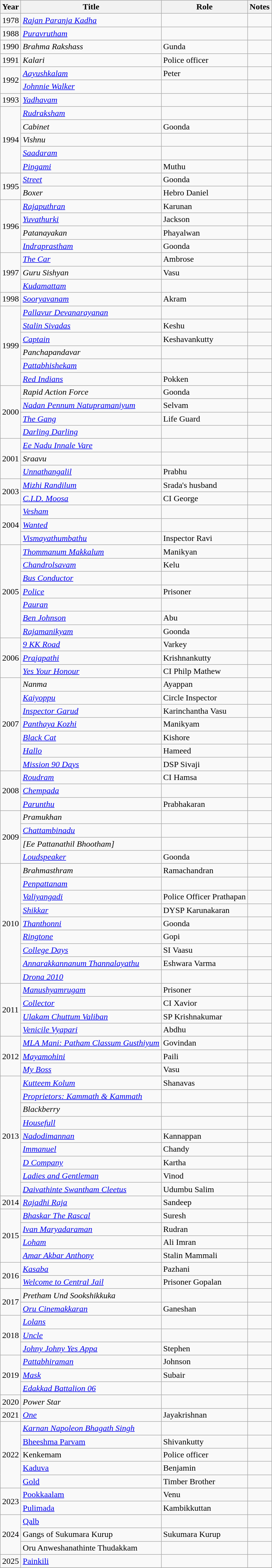<table class="wikitable sortable">
<tr>
<th>Year</th>
<th>Title</th>
<th>Role</th>
<th class="unsortable">Notes</th>
</tr>
<tr>
<td>1978</td>
<td><em><a href='#'>Rajan Paranja Kadha</a></em></td>
<td></td>
<td></td>
</tr>
<tr>
<td>1988</td>
<td><em><a href='#'>Puravrutham</a></em></td>
<td></td>
<td></td>
</tr>
<tr>
<td>1990</td>
<td><em>Brahma Rakshass</em></td>
<td>Gunda</td>
<td></td>
</tr>
<tr>
<td>1991</td>
<td><em>Kalari</em></td>
<td>Police officer</td>
<td></td>
</tr>
<tr>
<td rowspan=2>1992</td>
<td><em><a href='#'>Aayushkalam</a></em></td>
<td>Peter</td>
<td></td>
</tr>
<tr>
<td><em><a href='#'>Johnnie Walker</a></em></td>
<td></td>
<td></td>
</tr>
<tr>
<td>1993</td>
<td><em><a href='#'>Yadhavam</a></em></td>
<td></td>
<td></td>
</tr>
<tr>
<td rowspan=5>1994</td>
<td><em><a href='#'>Rudraksham</a></em></td>
<td></td>
<td></td>
</tr>
<tr>
<td><em>Cabinet</em></td>
<td>Goonda</td>
<td></td>
</tr>
<tr>
<td><em>Vishnu</em></td>
<td></td>
<td></td>
</tr>
<tr>
<td><em><a href='#'>Saadaram</a></em></td>
<td></td>
<td></td>
</tr>
<tr>
<td><em><a href='#'>Pingami</a></em></td>
<td>Muthu</td>
<td></td>
</tr>
<tr>
<td rowspan=2>1995</td>
<td><em><a href='#'>Street</a></em></td>
<td>Goonda</td>
<td></td>
</tr>
<tr>
<td><em>Boxer</em></td>
<td>Hebro Daniel</td>
<td></td>
</tr>
<tr>
<td rowspan=4>1996</td>
<td><em><a href='#'>Rajaputhran</a></em></td>
<td>Karunan</td>
<td></td>
</tr>
<tr>
<td><em><a href='#'>Yuvathurki</a></em></td>
<td>Jackson</td>
<td></td>
</tr>
<tr>
<td><em>Patanayakan</em></td>
<td>Phayalwan</td>
<td></td>
</tr>
<tr>
<td><em><a href='#'>Indraprastham</a></em></td>
<td>Goonda</td>
<td></td>
</tr>
<tr>
<td rowspan=3>1997</td>
<td><em><a href='#'>The Car</a></em></td>
<td>Ambrose</td>
<td></td>
</tr>
<tr>
<td><em>Guru Sishyan</em></td>
<td>Vasu</td>
<td></td>
</tr>
<tr>
<td><em><a href='#'>Kudamattam</a></em></td>
<td></td>
<td></td>
</tr>
<tr>
<td>1998</td>
<td><em><a href='#'>Sooryavanam</a></em></td>
<td>Akram</td>
<td></td>
</tr>
<tr>
<td rowspan="6">1999</td>
<td><em><a href='#'>Pallavur Devanarayanan</a></em></td>
<td></td>
<td></td>
</tr>
<tr>
<td><em><a href='#'>Stalin Sivadas</a></em></td>
<td>Keshu</td>
<td></td>
</tr>
<tr>
<td><em><a href='#'>Captain</a></em></td>
<td>Keshavankutty</td>
<td></td>
</tr>
<tr>
<td><em>Panchapandavar</em></td>
<td></td>
<td></td>
</tr>
<tr>
<td><em><a href='#'>Pattabhishekam</a></em></td>
<td></td>
<td></td>
</tr>
<tr>
<td><em><a href='#'>Red Indians</a></em></td>
<td>Pokken</td>
<td></td>
</tr>
<tr>
<td rowspan=4>2000</td>
<td><em>Rapid Action Force</em></td>
<td>Goonda</td>
<td></td>
</tr>
<tr>
<td><em><a href='#'>Nadan Pennum Natupramaniyum</a></em></td>
<td>Selvam</td>
<td></td>
</tr>
<tr>
<td><em><a href='#'>The Gang</a></em></td>
<td>Life Guard</td>
<td></td>
</tr>
<tr>
<td><em><a href='#'>Darling Darling</a></em></td>
<td></td>
<td></td>
</tr>
<tr>
<td rowspan=3>2001</td>
<td><em><a href='#'>Ee Nadu Innale Vare</a></em></td>
<td></td>
<td></td>
</tr>
<tr>
<td><em>Sraavu</em></td>
<td></td>
<td></td>
</tr>
<tr>
<td><em><a href='#'>Unnathangalil</a></em></td>
<td>Prabhu</td>
<td></td>
</tr>
<tr>
<td rowspan=2>2003</td>
<td><em><a href='#'>Mizhi Randilum</a></em></td>
<td>Srada's husband</td>
<td></td>
</tr>
<tr>
<td><em><a href='#'>C.I.D. Moosa</a></em></td>
<td>CI George</td>
<td></td>
</tr>
<tr>
<td rowspan=3>2004</td>
<td><em><a href='#'>Vesham</a></em></td>
<td></td>
<td></td>
</tr>
<tr>
<td><em><a href='#'>Wanted</a></em></td>
<td></td>
<td></td>
</tr>
<tr>
<td><em><a href='#'>Vismayathumbathu</a></em></td>
<td>Inspector Ravi</td>
<td></td>
</tr>
<tr>
<td rowspan=7>2005</td>
<td><em><a href='#'>Thommanum Makkalum</a></em></td>
<td>Manikyan</td>
<td></td>
</tr>
<tr>
<td><em><a href='#'>Chandrolsavam</a></em></td>
<td>Kelu</td>
<td></td>
</tr>
<tr>
<td><em><a href='#'>Bus Conductor</a></em></td>
<td></td>
<td></td>
</tr>
<tr>
<td><em><a href='#'>Police</a></em></td>
<td>Prisoner</td>
<td></td>
</tr>
<tr>
<td><em><a href='#'>Pauran</a></em></td>
<td></td>
<td></td>
</tr>
<tr>
<td><em><a href='#'>Ben Johnson</a></em></td>
<td>Abu</td>
<td></td>
</tr>
<tr>
<td><em><a href='#'>Rajamanikyam</a></em></td>
<td>Goonda</td>
<td></td>
</tr>
<tr>
<td rowspan=3>2006</td>
<td><em><a href='#'>9 KK Road</a></em></td>
<td>Varkey</td>
<td></td>
</tr>
<tr>
<td><em><a href='#'>Prajapathi</a></em></td>
<td>Krishnankutty</td>
<td></td>
</tr>
<tr>
<td><em><a href='#'>Yes Your Honour</a></em></td>
<td>CI Philp Mathew</td>
<td></td>
</tr>
<tr>
<td rowspan=7>2007</td>
<td><em>Nanma</em></td>
<td>Ayappan</td>
<td></td>
</tr>
<tr>
<td><em><a href='#'>Kaiyoppu</a></em></td>
<td>Circle Inspector</td>
<td></td>
</tr>
<tr>
<td><em><a href='#'>Inspector Garud</a></em></td>
<td>Karinchantha Vasu</td>
<td></td>
</tr>
<tr>
<td><em><a href='#'>Panthaya Kozhi</a></em></td>
<td>Manikyam</td>
<td></td>
</tr>
<tr>
<td><em><a href='#'>Black Cat</a></em></td>
<td>Kishore</td>
<td></td>
</tr>
<tr>
<td><em><a href='#'>Hallo</a></em></td>
<td>Hameed</td>
<td></td>
</tr>
<tr>
<td><em><a href='#'>Mission 90 Days</a></em></td>
<td>DSP Sivaji</td>
<td></td>
</tr>
<tr>
<td rowspan=3>2008</td>
<td><em><a href='#'>Roudram</a></em></td>
<td>CI Hamsa</td>
<td></td>
</tr>
<tr>
<td><em><a href='#'>Chempada</a></em></td>
<td></td>
<td></td>
</tr>
<tr>
<td><em><a href='#'>Parunthu</a></em></td>
<td>Prabhakaran</td>
<td></td>
</tr>
<tr>
<td rowspan=4>2009</td>
<td><em>Pramukhan</em></td>
<td></td>
<td></td>
</tr>
<tr>
<td><em><a href='#'>Chattambinadu</a></em></td>
<td></td>
<td></td>
</tr>
<tr>
<td><em>[Ee Pattanathil Bhootham]</em></td>
<td></td>
<td></td>
</tr>
<tr>
<td><em><a href='#'>Loudspeaker</a></em></td>
<td>Goonda</td>
<td></td>
</tr>
<tr>
<td rowspan=9>2010</td>
<td><em>Brahmasthram</em></td>
<td>Ramachandran</td>
<td></td>
</tr>
<tr>
<td><em><a href='#'>Penpattanam</a></em></td>
<td></td>
<td></td>
</tr>
<tr>
<td><em><a href='#'>Valiyangadi</a></em></td>
<td>Police Officer Prathapan</td>
<td></td>
</tr>
<tr>
<td><em><a href='#'>Shikkar</a></em></td>
<td>DYSP Karunakaran</td>
<td></td>
</tr>
<tr>
<td><em><a href='#'>Thanthonni</a></em></td>
<td>Goonda</td>
<td></td>
</tr>
<tr>
<td><em><a href='#'>Ringtone</a></em></td>
<td>Gopi</td>
<td></td>
</tr>
<tr>
<td><em><a href='#'>College Days</a></em></td>
<td>SI Vaasu</td>
<td></td>
</tr>
<tr>
<td><em><a href='#'>Annarakkannanum Thannalayathu</a></em></td>
<td>Eshwara Varma</td>
<td></td>
</tr>
<tr>
<td><em><a href='#'>Drona 2010</a></em></td>
<td></td>
<td></td>
</tr>
<tr>
<td rowspan=4>2011</td>
<td><em><a href='#'>Manushyamrugam</a></em></td>
<td>Prisoner</td>
<td></td>
</tr>
<tr>
<td><em><a href='#'>Collector</a></em></td>
<td>CI Xavior</td>
<td></td>
</tr>
<tr>
<td><em><a href='#'>Ulakam Chuttum Valiban</a></em></td>
<td>SP Krishnakumar</td>
<td></td>
</tr>
<tr>
<td><em><a href='#'>Venicile Vyapari</a></em></td>
<td>Abdhu</td>
<td></td>
</tr>
<tr>
<td rowspan=3>2012</td>
<td><em><a href='#'>MLA Mani: Patham Classum Gusthiyum</a></em></td>
<td>Govindan</td>
<td></td>
</tr>
<tr>
<td><em><a href='#'>Mayamohini</a></em></td>
<td>Paili</td>
<td></td>
</tr>
<tr>
<td><em><a href='#'>My Boss</a></em></td>
<td>Vasu</td>
<td></td>
</tr>
<tr>
<td rowspan=9>2013</td>
<td><em><a href='#'>Kutteem Kolum</a></em></td>
<td>Shanavas</td>
<td></td>
</tr>
<tr>
<td><em><a href='#'>Proprietors: Kammath & Kammath</a></em></td>
<td></td>
<td></td>
</tr>
<tr>
<td><em>Blackberry</em></td>
<td></td>
<td></td>
</tr>
<tr>
<td><em><a href='#'>Housefull</a></em></td>
<td></td>
<td></td>
</tr>
<tr>
<td><em><a href='#'>Nadodimannan</a></em></td>
<td>Kannappan</td>
<td></td>
</tr>
<tr>
<td><em><a href='#'>Immanuel</a></em></td>
<td>Chandy</td>
<td></td>
</tr>
<tr>
<td><em><a href='#'>D Company</a></em></td>
<td>Kartha</td>
<td></td>
</tr>
<tr>
<td><em><a href='#'>Ladies and Gentleman</a></em></td>
<td>Vinod</td>
<td></td>
</tr>
<tr>
<td><em><a href='#'>Daivathinte Swantham Cleetus</a></em></td>
<td>Udumbu Salim</td>
<td></td>
</tr>
<tr>
<td>2014</td>
<td><em><a href='#'>Rajadhi Raja</a></em></td>
<td>Sandeep</td>
<td></td>
</tr>
<tr>
<td rowspan=4>2015</td>
<td><em><a href='#'>Bhaskar The Rascal</a></em></td>
<td>Suresh</td>
<td></td>
</tr>
<tr>
<td><em><a href='#'>Ivan Maryadaraman</a></em></td>
<td>Rudran</td>
<td></td>
</tr>
<tr>
<td><em><a href='#'>Loham</a></em></td>
<td>Ali Imran</td>
<td></td>
</tr>
<tr>
<td><em><a href='#'>Amar Akbar Anthony</a></em></td>
<td>Stalin Mammali</td>
<td></td>
</tr>
<tr>
<td rowspan=2>2016</td>
<td><em><a href='#'>Kasaba</a></em></td>
<td>Pazhani</td>
<td></td>
</tr>
<tr>
<td><em><a href='#'>Welcome to Central Jail</a></em></td>
<td>Prisoner Gopalan</td>
<td></td>
</tr>
<tr>
<td rowspan=2>2017</td>
<td><em>Pretham Und Sookshikkuka</em></td>
<td></td>
<td></td>
</tr>
<tr>
<td><em><a href='#'>Oru Cinemakkaran</a></em></td>
<td>Ganeshan</td>
<td></td>
</tr>
<tr>
<td rowspan=3>2018</td>
<td><em><a href='#'>Lolans</a></em></td>
<td></td>
<td></td>
</tr>
<tr>
<td><em><a href='#'>Uncle</a></em></td>
<td></td>
<td></td>
</tr>
<tr>
<td><em><a href='#'>Johny Johny Yes Appa</a></em></td>
<td>Stephen</td>
<td></td>
</tr>
<tr>
<td rowspan=3>2019</td>
<td><em><a href='#'>Pattabhiraman</a></em></td>
<td>Johnson</td>
<td></td>
</tr>
<tr>
<td><em><a href='#'>Mask</a></em></td>
<td>Subair</td>
<td></td>
</tr>
<tr>
<td><em><a href='#'>Edakkad Battalion 06</a></em></td>
<td></td>
<td></td>
</tr>
<tr>
<td>2020</td>
<td><em>Power Star</em></td>
<td></td>
<td></td>
</tr>
<tr>
<td>2021</td>
<td><em><a href='#'>One</a></em></td>
<td>Jayakrishnan</td>
<td></td>
</tr>
<tr>
<td rowspan=5>2022</td>
<td><em><a href='#'>Karnan Napoleon Bhagath Singh</a></td>
<td></td>
<td></td>
</tr>
<tr>
<td></em><a href='#'>Bheeshma Parvam</a><em></td>
<td>Shivankutty</td>
<td></td>
</tr>
<tr>
<td></em>Kenkemam<em></td>
<td>Police officer</td>
<td></td>
</tr>
<tr>
<td></em><a href='#'>Kaduva</a><em></td>
<td>Benjamin</td>
<td></td>
</tr>
<tr>
<td></em><a href='#'>Gold</a><em></td>
<td>Timber Brother</td>
<td></td>
</tr>
<tr>
<td rowspan=2>2023</td>
<td></em><a href='#'>Pookkaalam</a><em></td>
<td>Venu</td>
<td></td>
</tr>
<tr>
<td></em><a href='#'>Pulimada</a><em></td>
<td>Kambikkuttan</td>
<td></td>
</tr>
<tr>
<td rowspan=3>2024</td>
<td></em><a href='#'>Qalb</a><em></td>
<td></td>
<td></td>
</tr>
<tr>
<td></em>Gangs of Sukumara Kurup<em></td>
<td>Sukumara Kurup</td>
<td></td>
</tr>
<tr>
<td></em>Oru Anweshanathinte Thudakkam<em></td>
<td></td>
<td></td>
</tr>
<tr>
<td>2025</td>
<td></em><a href='#'>Painkili</a><em></td>
<td></td>
<td></td>
</tr>
<tr>
</tr>
</table>
